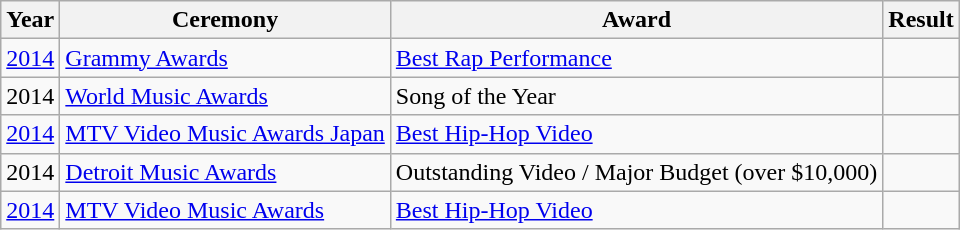<table class="wikitable">
<tr>
<th>Year</th>
<th>Ceremony</th>
<th>Award</th>
<th>Result</th>
</tr>
<tr>
<td><a href='#'>2014</a></td>
<td><a href='#'>Grammy Awards</a></td>
<td><a href='#'>Best Rap Performance</a></td>
<td></td>
</tr>
<tr>
<td>2014</td>
<td><a href='#'>World Music Awards</a></td>
<td>Song of the Year</td>
<td></td>
</tr>
<tr>
<td><a href='#'>2014</a></td>
<td><a href='#'>MTV Video Music Awards Japan</a></td>
<td><a href='#'>Best Hip-Hop Video</a></td>
<td></td>
</tr>
<tr>
<td>2014</td>
<td><a href='#'>Detroit Music Awards</a></td>
<td>Outstanding Video / Major Budget (over $10,000)</td>
<td></td>
</tr>
<tr>
<td><a href='#'>2014</a></td>
<td><a href='#'>MTV Video Music Awards</a></td>
<td><a href='#'>Best Hip-Hop Video</a></td>
<td></td>
</tr>
</table>
